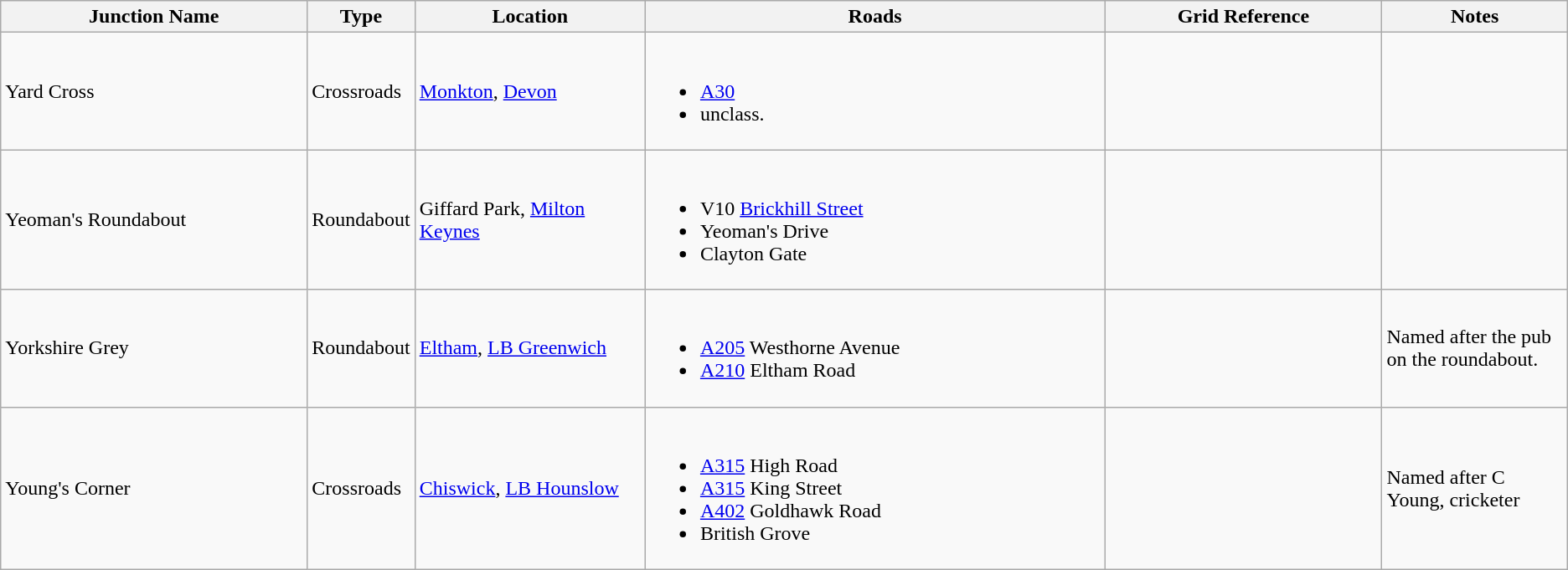<table class=wikitable>
<tr>
<th width=20%>Junction Name</th>
<th width=5%>Type</th>
<th width=15%>Location</th>
<th width=30%>Roads</th>
<th width=18%>Grid Reference</th>
<th width=25%>Notes</th>
</tr>
<tr>
<td>Yard Cross</td>
<td>Crossroads</td>
<td><a href='#'>Monkton</a>, <a href='#'>Devon</a></td>
<td><br><ul><li><a href='#'>A30</a></li><li>unclass.</li></ul></td>
<td></td>
<td></td>
</tr>
<tr>
<td>Yeoman's Roundabout</td>
<td>Roundabout</td>
<td>Giffard Park, <a href='#'>Milton Keynes</a></td>
<td><br><ul><li>V10 <a href='#'>Brickhill Street</a></li><li>Yeoman's Drive</li><li>Clayton Gate</li></ul></td>
<td></td>
<td></td>
</tr>
<tr>
<td>Yorkshire Grey</td>
<td>Roundabout</td>
<td><a href='#'>Eltham</a>, <a href='#'>LB Greenwich</a></td>
<td><br><ul><li><a href='#'>A205</a> Westhorne Avenue</li><li><a href='#'>A210</a> Eltham Road</li></ul></td>
<td></td>
<td>Named after the pub on the roundabout.</td>
</tr>
<tr>
<td>Young's Corner</td>
<td>Crossroads</td>
<td><a href='#'>Chiswick</a>, <a href='#'>LB Hounslow</a></td>
<td><br><ul><li><a href='#'>A315</a> High Road</li><li><a href='#'>A315</a> King Street</li><li><a href='#'>A402</a> Goldhawk Road</li><li>British Grove</li></ul></td>
<td></td>
<td>Named after C Young, cricketer</td>
</tr>
</table>
